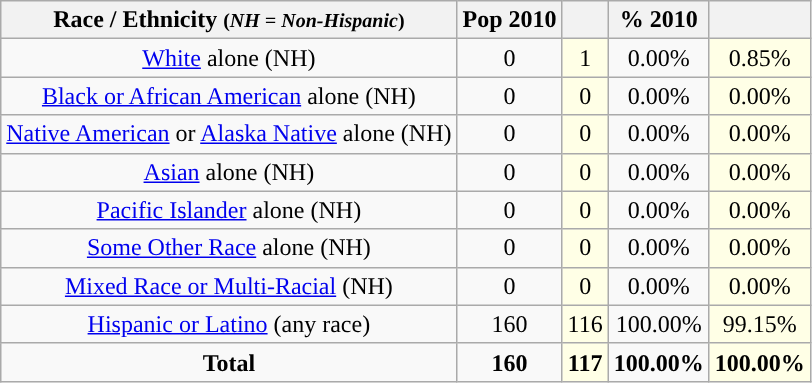<table class="wikitable" style="text-align:center;">
<tr>
<th>Race / Ethnicity <small>(<em>NH = Non-Hispanic</em>)</small></th>
<th>Pop 2010</th>
<th></th>
<th>% 2010</th>
<th></th>
</tr>
<tr>
<td><a href='#'>White</a> alone (NH)</td>
<td>0</td>
<td style='background: #ffffe6;'>1</td>
<td>0.00%</td>
<td style='background: #ffffe6;'>0.85%</td>
</tr>
<tr>
<td><a href='#'>Black or African American</a> alone (NH)</td>
<td>0</td>
<td style='background: #ffffe6;'>0</td>
<td>0.00%</td>
<td style='background: #ffffe6;'>0.00%</td>
</tr>
<tr>
<td><a href='#'>Native American</a> or <a href='#'>Alaska Native</a> alone (NH)</td>
<td>0</td>
<td style='background: #ffffe6;'>0</td>
<td>0.00%</td>
<td style='background: #ffffe6;'>0.00%</td>
</tr>
<tr>
<td><a href='#'>Asian</a> alone (NH)</td>
<td>0</td>
<td style='background: #ffffe6;'>0</td>
<td>0.00%</td>
<td style='background: #ffffe6;'>0.00%</td>
</tr>
<tr>
<td><a href='#'>Pacific Islander</a> alone (NH)</td>
<td>0</td>
<td style='background: #ffffe6;'>0</td>
<td>0.00%</td>
<td style='background: #ffffe6;'>0.00%</td>
</tr>
<tr>
<td><a href='#'>Some Other Race</a> alone (NH)</td>
<td>0</td>
<td style='background: #ffffe6;'>0</td>
<td>0.00%</td>
<td style='background: #ffffe6;'>0.00%</td>
</tr>
<tr>
<td><a href='#'>Mixed Race or Multi-Racial</a> (NH)</td>
<td>0</td>
<td style='background: #ffffe6;'>0</td>
<td>0.00%</td>
<td style='background: #ffffe6;'>0.00%</td>
</tr>
<tr>
<td><a href='#'>Hispanic or Latino</a> (any race)</td>
<td>160</td>
<td style='background: #ffffe6;'>116</td>
<td>100.00%</td>
<td style='background: #ffffe6;'>99.15%</td>
</tr>
<tr>
<td><strong>Total</strong></td>
<td><strong>160</strong></td>
<td style='background: #ffffe6;'><strong>117</strong></td>
<td><strong>100.00%</strong></td>
<td style='background: #ffffe6;'><strong>100.00%</strong></td>
</tr>
</table>
